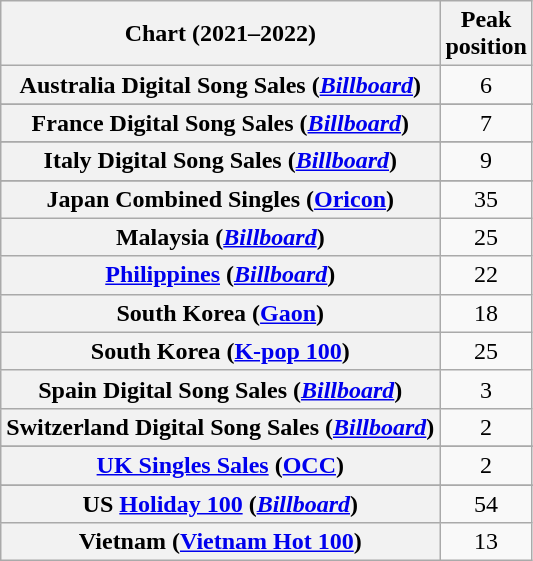<table class="wikitable sortable plainrowheaders" style="text-align:center">
<tr>
<th scope="col">Chart (2021–2022)</th>
<th scope="col">Peak<br>position</th>
</tr>
<tr>
<th scope="row">Australia Digital Song Sales (<em><a href='#'>Billboard</a></em>)</th>
<td>6</td>
</tr>
<tr>
</tr>
<tr>
</tr>
<tr>
<th scope="row">France Digital Song Sales (<em><a href='#'>Billboard</a></em>)</th>
<td>7</td>
</tr>
<tr>
</tr>
<tr>
</tr>
<tr>
<th scope="row">Italy Digital Song Sales (<em><a href='#'>Billboard</a></em>)</th>
<td>9</td>
</tr>
<tr>
</tr>
<tr>
<th scope="row">Japan Combined Singles (<a href='#'>Oricon</a>)</th>
<td>35</td>
</tr>
<tr>
<th scope="row">Malaysia (<em><a href='#'>Billboard</a></em>)</th>
<td>25</td>
</tr>
<tr>
<th scope="row"><a href='#'>Philippines</a> (<em><a href='#'>Billboard</a></em>)</th>
<td>22</td>
</tr>
<tr>
<th scope="row">South Korea (<a href='#'>Gaon</a>)</th>
<td>18</td>
</tr>
<tr>
<th scope="row">South Korea (<a href='#'>K-pop 100</a>)</th>
<td>25</td>
</tr>
<tr>
<th scope="row">Spain Digital Song Sales (<em><a href='#'>Billboard</a></em>)</th>
<td>3</td>
</tr>
<tr>
<th scope="row">Switzerland Digital Song Sales (<em><a href='#'>Billboard</a></em>)</th>
<td>2</td>
</tr>
<tr>
</tr>
<tr>
</tr>
<tr>
<th scope="row"><a href='#'>UK Singles Sales</a> (<a href='#'>OCC</a>)</th>
<td>2</td>
</tr>
<tr>
</tr>
<tr>
<th scope="row">US <a href='#'>Holiday 100</a> (<em><a href='#'>Billboard</a></em>)</th>
<td>54</td>
</tr>
<tr>
<th scope="row">Vietnam (<a href='#'>Vietnam Hot 100</a>)</th>
<td>13</td>
</tr>
</table>
